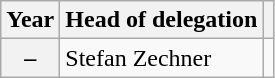<table class="wikitable plainrowheaders">
<tr>
<th>Year</th>
<th>Head of delegation</th>
<th></th>
</tr>
<tr>
<th scope="row">–</th>
<td>Stefan Zechner</td>
<td></td>
</tr>
</table>
